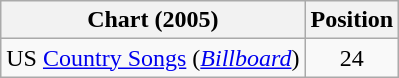<table class="wikitable">
<tr>
<th scope="col">Chart (2005)</th>
<th scope="col">Position</th>
</tr>
<tr>
<td>US <a href='#'>Country Songs</a> (<em><a href='#'>Billboard</a></em>)</td>
<td align="center">24</td>
</tr>
</table>
